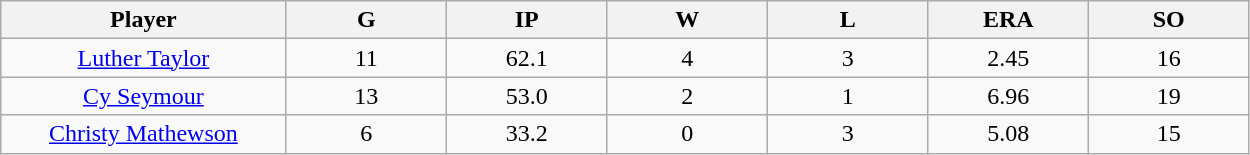<table class="wikitable sortable">
<tr>
<th bgcolor="#DDDDFF" width="16%">Player</th>
<th bgcolor="#DDDDFF" width="9%">G</th>
<th bgcolor="#DDDDFF" width="9%">IP</th>
<th bgcolor="#DDDDFF" width="9%">W</th>
<th bgcolor="#DDDDFF" width="9%">L</th>
<th bgcolor="#DDDDFF" width="9%">ERA</th>
<th bgcolor="#DDDDFF" width="9%">SO</th>
</tr>
<tr align="center">
<td><a href='#'>Luther Taylor</a></td>
<td>11</td>
<td>62.1</td>
<td>4</td>
<td>3</td>
<td>2.45</td>
<td>16</td>
</tr>
<tr align=center>
<td><a href='#'>Cy Seymour</a></td>
<td>13</td>
<td>53.0</td>
<td>2</td>
<td>1</td>
<td>6.96</td>
<td>19</td>
</tr>
<tr align=center>
<td><a href='#'>Christy Mathewson</a></td>
<td>6</td>
<td>33.2</td>
<td>0</td>
<td>3</td>
<td>5.08</td>
<td>15</td>
</tr>
</table>
